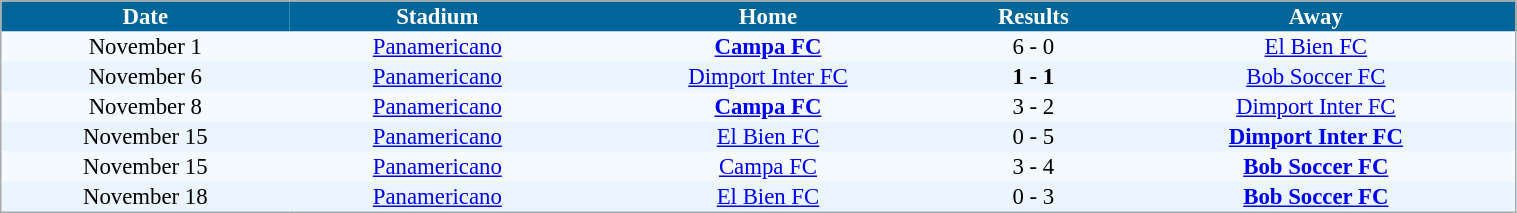<table cellspacing="0" style="background: #EBF5FF; border: 1px #aaa solid; border-collapse: collapse; font-size: 95%;" width=80%>
<tr bgcolor=#006699 style="color:white;">
<th>Date</th>
<th>Stadium</th>
<th>Home</th>
<th>Results</th>
<th>Away</th>
</tr>
<tr bgcolor=#F5FAFF>
<td align=center>November 1</td>
<td align=center><a href='#'>Panamericano</a></td>
<td align=center><strong><a href='#'>Campa FC</a></strong></td>
<td align=center>6 - 0</td>
<td align=center><a href='#'>El Bien FC</a></td>
</tr>
<tr bgcolor=>
<td align=center>November 6</td>
<td align=center><a href='#'>Panamericano</a></td>
<td align=center><a href='#'>Dimport Inter FC</a></td>
<td align=center><strong>1 - 1</strong></td>
<td align=center><a href='#'>Bob Soccer FC</a></td>
</tr>
<tr bgcolor=#F5FAFF>
<td align=center>November 8</td>
<td align=center><a href='#'>Panamericano</a></td>
<td align=center><strong><a href='#'>Campa FC</a></strong></td>
<td align=center>3 - 2</td>
<td align=center><a href='#'>Dimport Inter FC</a></td>
</tr>
<tr bgcolor=>
<td align=center>November 15</td>
<td align=center><a href='#'>Panamericano</a></td>
<td align=center><a href='#'>El Bien FC</a></td>
<td align=center>0 - 5</td>
<td align=center><strong><a href='#'>Dimport Inter FC</a></strong></td>
</tr>
<tr bgcolor=#F5FAFF>
<td align=center>November 15</td>
<td align=center><a href='#'>Panamericano</a></td>
<td align=center><a href='#'>Campa FC</a></td>
<td align=center>3 - 4</td>
<td align=center><strong><a href='#'>Bob Soccer FC</a></strong></td>
</tr>
<tr bgcolor=>
<td align=center>November 18</td>
<td align=center><a href='#'>Panamericano</a></td>
<td align=center><a href='#'>El Bien FC</a></td>
<td align=center>0 - 3</td>
<td align=center><strong><a href='#'>Bob Soccer FC</a></strong></td>
</tr>
</table>
